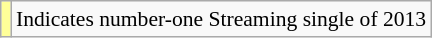<table class="wikitable" style="font-size:90%;">
<tr>
<td style="background-color:#FFFF99"></td>
<td>Indicates number-one Streaming single of 2013</td>
</tr>
</table>
